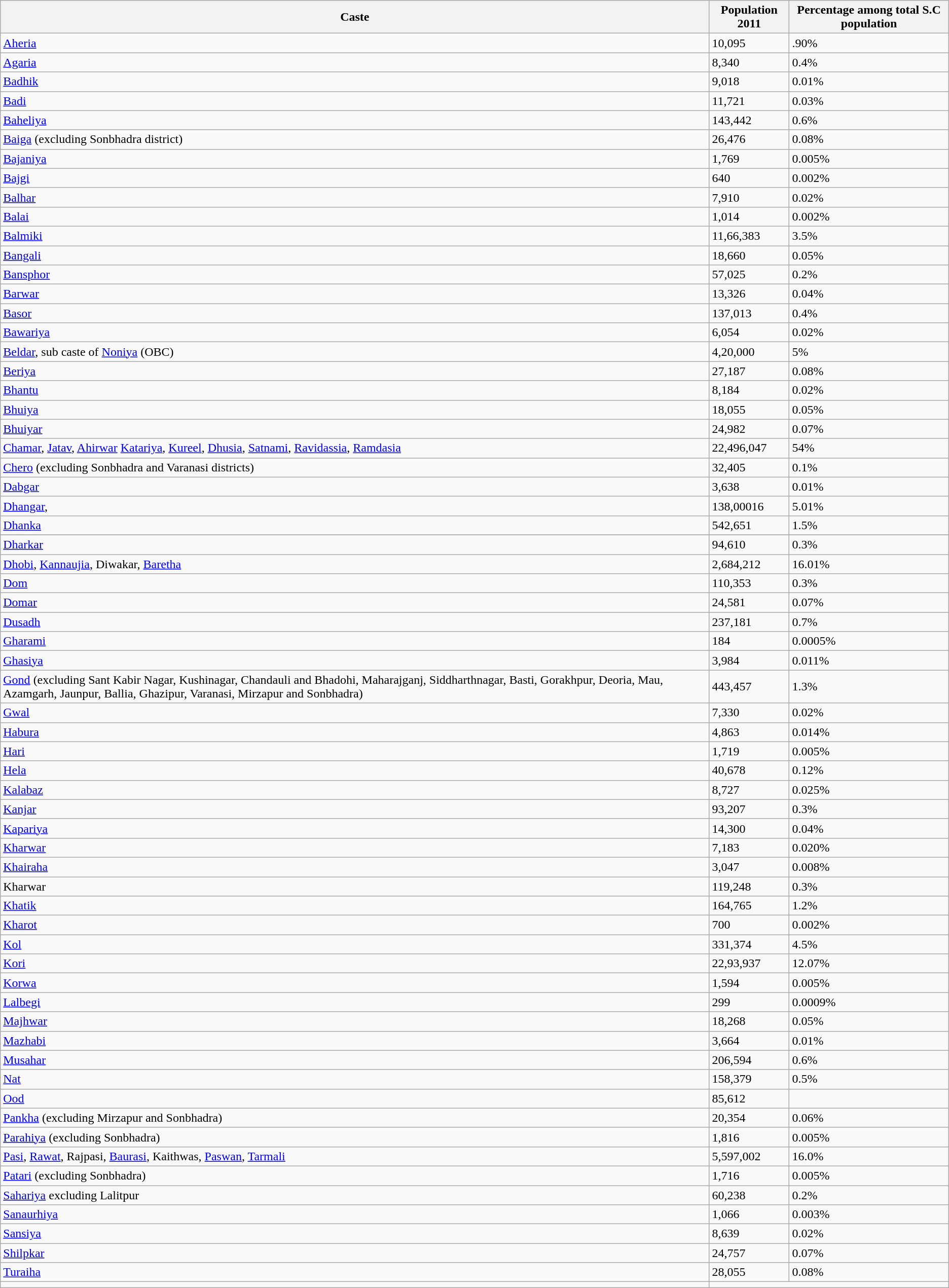<table class="wikitable sortable">
<tr>
<th>Caste</th>
<th>Population 2011</th>
<th>Percentage among total S.C population</th>
</tr>
<tr>
<td><a href='#'>Aheria</a></td>
<td>10,095</td>
<td>.90%</td>
</tr>
<tr>
<td><a href='#'>Agaria</a></td>
<td>8,340</td>
<td>0.4%</td>
</tr>
<tr>
<td><a href='#'>Badhik</a></td>
<td>9,018</td>
<td>0.01%</td>
</tr>
<tr>
<td><a href='#'>Badi</a></td>
<td>11,721</td>
<td>0.03%</td>
</tr>
<tr>
<td><a href='#'>Baheliya</a></td>
<td>143,442</td>
<td>0.6%</td>
</tr>
<tr>
<td><a href='#'>Baiga</a> (excluding Sonbhadra district)</td>
<td>26,476</td>
<td>0.08%</td>
</tr>
<tr>
<td><a href='#'>Bajaniya</a></td>
<td>1,769</td>
<td>0.005%</td>
</tr>
<tr>
<td><a href='#'>Bajgi</a></td>
<td>640</td>
<td>0.002%</td>
</tr>
<tr>
<td><a href='#'>Balhar</a></td>
<td>7,910</td>
<td>0.02%</td>
</tr>
<tr>
<td><a href='#'>Balai</a></td>
<td>1,014</td>
<td>0.002%</td>
</tr>
<tr>
<td><a href='#'>Balmiki</a></td>
<td>11,66,383</td>
<td>3.5%</td>
</tr>
<tr>
<td><a href='#'>Bangali</a></td>
<td>18,660</td>
<td>0.05%</td>
</tr>
<tr>
<td><a href='#'>Bansphor</a></td>
<td>57,025</td>
<td>0.2%</td>
</tr>
<tr>
<td><a href='#'>Barwar</a></td>
<td>13,326</td>
<td>0.04%</td>
</tr>
<tr>
<td><a href='#'>Basor</a></td>
<td>137,013</td>
<td>0.4%</td>
</tr>
<tr>
<td><a href='#'>Bawariya</a></td>
<td>6,054</td>
<td>0.02%</td>
</tr>
<tr>
<td><a href='#'>Beldar</a>, sub caste of <a href='#'>Noniya</a> (OBC)</td>
<td>4,20,000</td>
<td>5%</td>
</tr>
<tr>
<td><a href='#'>Beriya</a></td>
<td>27,187</td>
<td>0.08%</td>
</tr>
<tr>
<td><a href='#'>Bhantu</a></td>
<td>8,184</td>
<td>0.02%</td>
</tr>
<tr>
<td><a href='#'>Bhuiya</a></td>
<td>18,055</td>
<td>0.05%</td>
</tr>
<tr>
<td><a href='#'>Bhuiyar</a></td>
<td>24,982</td>
<td>0.07%</td>
</tr>
<tr>
<td><a href='#'>Chamar</a>, <a href='#'>Jatav</a>, <a href='#'>Ahirwar</a> <a href='#'>Katariya</a>, <a href='#'>Kureel</a>, <a href='#'>Dhusia</a>, <a href='#'>Satnami</a>, <a href='#'>Ravidassia</a>, <a href='#'>Ramdasia</a></td>
<td>22,496,047</td>
<td>54%</td>
</tr>
<tr>
<td><a href='#'>Chero</a> (excluding Sonbhadra and Varanasi districts)</td>
<td>32,405</td>
<td>0.1%</td>
</tr>
<tr>
<td><a href='#'>Dabgar</a></td>
<td>3,638</td>
<td>0.01%</td>
</tr>
<tr>
<td><a href='#'>Dhangar</a>,</td>
<td>138,00016</td>
<td>5.01%</td>
</tr>
<tr>
<td><a href='#'>Dhanka</a></td>
<td>542,651</td>
<td>1.5%</td>
</tr>
<tr>
</tr>
<tr>
<td><a href='#'>Dharkar</a></td>
<td>94,610</td>
<td>0.3%</td>
</tr>
<tr>
<td><a href='#'>Dhobi</a>, <a href='#'>Kannaujia</a>, Diwakar, <a href='#'>Baretha</a></td>
<td>2,684,212</td>
<td>16.01%</td>
</tr>
<tr>
<td><a href='#'>Dom</a></td>
<td>110,353</td>
<td>0.3%</td>
</tr>
<tr>
<td><a href='#'>Domar</a></td>
<td>24,581</td>
<td>0.07%</td>
</tr>
<tr>
<td><a href='#'>Dusadh</a></td>
<td>237,181</td>
<td>0.7%</td>
</tr>
<tr>
<td><a href='#'>Gharami</a></td>
<td>184</td>
<td>0.0005%</td>
</tr>
<tr>
<td><a href='#'>Ghasiya</a></td>
<td>3,984</td>
<td>0.011%</td>
</tr>
<tr>
<td><a href='#'>Gond</a> (excluding Sant Kabir Nagar, Kushinagar, Chandauli and Bhadohi, Maharajganj, Siddharthnagar, Basti, Gorakhpur, Deoria, Mau, Azamgarh, Jaunpur, Ballia, Ghazipur, Varanasi, Mirzapur and Sonbhadra)</td>
<td>443,457</td>
<td>1.3%</td>
</tr>
<tr>
<td><a href='#'>Gwal</a></td>
<td>7,330</td>
<td>0.02%</td>
</tr>
<tr>
<td><a href='#'>Habura</a></td>
<td>4,863</td>
<td>0.014%</td>
</tr>
<tr>
<td><a href='#'>Hari</a></td>
<td>1,719</td>
<td>0.005%</td>
</tr>
<tr>
<td><a href='#'>Hela</a></td>
<td>40,678</td>
<td>0.12%</td>
</tr>
<tr>
<td><a href='#'>Kalabaz</a></td>
<td>8,727</td>
<td>0.025%</td>
</tr>
<tr>
<td><a href='#'>Kanjar</a></td>
<td>93,207</td>
<td>0.3%</td>
</tr>
<tr>
<td><a href='#'>Kapariya</a></td>
<td>14,300</td>
<td>0.04%</td>
</tr>
<tr>
<td><a href='#'>Kharwar</a></td>
<td>7,183</td>
<td>0.020%</td>
</tr>
<tr>
<td><a href='#'>Khairaha</a></td>
<td>3,047</td>
<td>0.008%</td>
</tr>
<tr>
<td>Kharwar</td>
<td>119,248</td>
<td>0.3%</td>
</tr>
<tr>
<td><a href='#'>Khatik</a></td>
<td>164,765</td>
<td>1.2%</td>
</tr>
<tr>
<td><a href='#'>Kharot</a></td>
<td>700</td>
<td>0.002%</td>
</tr>
<tr>
<td><a href='#'>Kol</a></td>
<td>331,374</td>
<td>4.5%</td>
</tr>
<tr>
<td><a href='#'>Kori</a></td>
<td>22,93,937</td>
<td>12.07%</td>
</tr>
<tr>
<td><a href='#'>Korwa</a></td>
<td>1,594</td>
<td>0.005%</td>
</tr>
<tr>
<td><a href='#'>Lalbegi</a></td>
<td>299</td>
<td>0.0009%</td>
</tr>
<tr>
<td><a href='#'>Majhwar</a></td>
<td>18,268</td>
<td>0.05%</td>
</tr>
<tr>
<td><a href='#'>Mazhabi</a></td>
<td>3,664</td>
<td>0.01%</td>
</tr>
<tr>
<td><a href='#'>Musahar</a></td>
<td>206,594</td>
<td>0.6%</td>
</tr>
<tr>
<td><a href='#'>Nat</a></td>
<td>158,379</td>
<td>0.5%</td>
</tr>
<tr>
<td><a href='#'>Ood</a></td>
<td>85,612</td>
</tr>
<tr>
<td><a href='#'>Pankha</a> (excluding Mirzapur and Sonbhadra)</td>
<td>20,354</td>
<td>0.06%</td>
</tr>
<tr>
<td><a href='#'>Parahiya</a> (excluding Sonbhadra)</td>
<td>1,816</td>
<td>0.005%</td>
</tr>
<tr>
<td><a href='#'>Pasi</a>, <a href='#'>Rawat</a>, Rajpasi, <a href='#'>Baurasi</a>, Kaithwas, <a href='#'>Paswan</a>, <a href='#'>Tarmali</a></td>
<td>5,597,002</td>
<td>16.0%</td>
</tr>
<tr>
<td><a href='#'>Patari</a> (excluding Sonbhadra)</td>
<td>1,716</td>
<td>0.005%</td>
</tr>
<tr>
<td><a href='#'>Sahariya</a> excluding Lalitpur</td>
<td>60,238</td>
<td>0.2%</td>
</tr>
<tr>
<td><a href='#'>Sanaurhiya</a></td>
<td>1,066</td>
<td>0.003%</td>
</tr>
<tr>
<td><a href='#'>Sansiya</a></td>
<td>8,639</td>
<td>0.02%</td>
</tr>
<tr>
<td><a href='#'>Shilpkar</a></td>
<td>24,757</td>
<td>0.07%</td>
</tr>
<tr>
<td><a href='#'>Turaiha</a></td>
<td>28,055</td>
<td>0.08%</td>
</tr>
<tr>
<td></td>
</tr>
</table>
